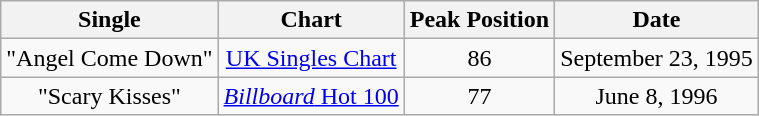<table class="wikitable" style="text-align:center;">
<tr>
<th>Single</th>
<th>Chart</th>
<th>Peak Position</th>
<th>Date</th>
</tr>
<tr>
<td>"Angel Come Down"</td>
<td><a href='#'>UK Singles Chart</a></td>
<td>86</td>
<td>September 23, 1995</td>
</tr>
<tr>
<td>"Scary Kisses"</td>
<td><a href='#'><em>Billboard</em> Hot 100</a></td>
<td>77</td>
<td>June 8, 1996</td>
</tr>
</table>
